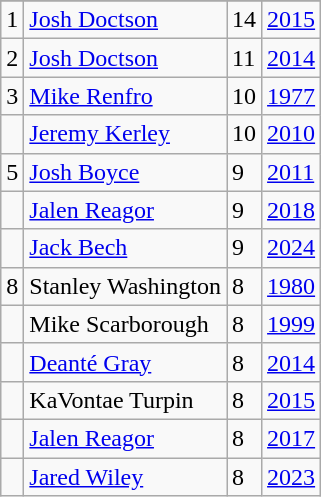<table class="wikitable">
<tr>
</tr>
<tr>
<td>1</td>
<td><a href='#'>Josh Doctson</a></td>
<td>14</td>
<td><a href='#'>2015</a></td>
</tr>
<tr>
<td>2</td>
<td><a href='#'>Josh Doctson</a></td>
<td>11</td>
<td><a href='#'>2014</a></td>
</tr>
<tr>
<td>3</td>
<td><a href='#'>Mike Renfro</a></td>
<td>10</td>
<td><a href='#'>1977</a></td>
</tr>
<tr>
<td></td>
<td><a href='#'>Jeremy Kerley</a></td>
<td>10</td>
<td><a href='#'>2010</a></td>
</tr>
<tr>
<td>5</td>
<td><a href='#'>Josh Boyce</a></td>
<td>9</td>
<td><a href='#'>2011</a></td>
</tr>
<tr>
<td></td>
<td><a href='#'>Jalen Reagor</a></td>
<td>9</td>
<td><a href='#'>2018</a></td>
</tr>
<tr>
<td></td>
<td><a href='#'>Jack Bech</a></td>
<td>9</td>
<td><a href='#'>2024</a></td>
</tr>
<tr>
<td>8</td>
<td>Stanley Washington</td>
<td>8</td>
<td><a href='#'>1980</a></td>
</tr>
<tr>
<td></td>
<td>Mike Scarborough</td>
<td>8</td>
<td><a href='#'>1999</a></td>
</tr>
<tr>
<td></td>
<td><a href='#'>Deanté Gray</a></td>
<td>8</td>
<td><a href='#'>2014</a></td>
</tr>
<tr>
<td></td>
<td>KaVontae Turpin</td>
<td>8</td>
<td><a href='#'>2015</a></td>
</tr>
<tr>
<td></td>
<td><a href='#'>Jalen Reagor</a></td>
<td>8</td>
<td><a href='#'>2017</a></td>
</tr>
<tr>
<td></td>
<td><a href='#'>Jared Wiley</a></td>
<td>8</td>
<td><a href='#'>2023</a></td>
</tr>
</table>
